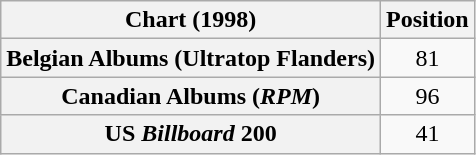<table class="wikitable sortable plainrowheaders" style="text-align:center;">
<tr>
<th scope="column">Chart (1998)</th>
<th scope="column">Position</th>
</tr>
<tr>
<th scope="row">Belgian Albums (Ultratop Flanders)</th>
<td>81</td>
</tr>
<tr>
<th scope="row">Canadian Albums (<em>RPM</em>)</th>
<td>96</td>
</tr>
<tr>
<th scope="row">US <em>Billboard</em> 200</th>
<td>41</td>
</tr>
</table>
